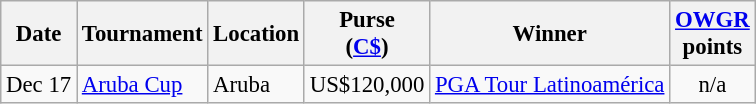<table class="wikitable" style="font-size:95%;">
<tr>
<th>Date</th>
<th>Tournament</th>
<th>Location</th>
<th>Purse<br>(<a href='#'>C$</a>)</th>
<th>Winner</th>
<th><a href='#'>OWGR</a><br>points</th>
</tr>
<tr>
<td>Dec 17</td>
<td><a href='#'>Aruba Cup</a></td>
<td>Aruba</td>
<td align=right>US$120,000</td>
<td><a href='#'>PGA Tour Latinoamérica</a></td>
<td align=center>n/a</td>
</tr>
</table>
